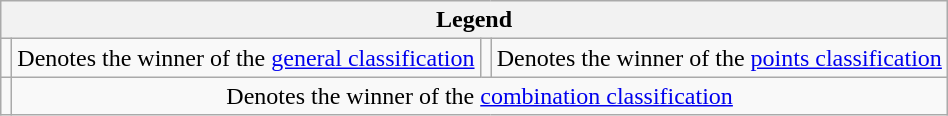<table class="wikitable">
<tr>
<th scope="col" colspan="4">Legend</th>
</tr>
<tr>
<td></td>
<td>Denotes the winner of the <a href='#'>general classification</a></td>
<td></td>
<td>Denotes the winner of the <a href='#'>points classification</a></td>
</tr>
<tr>
<td></td>
<td colspan="4" style="text-align:center;">Denotes the winner of the <a href='#'>combination classification</a></td>
</tr>
</table>
